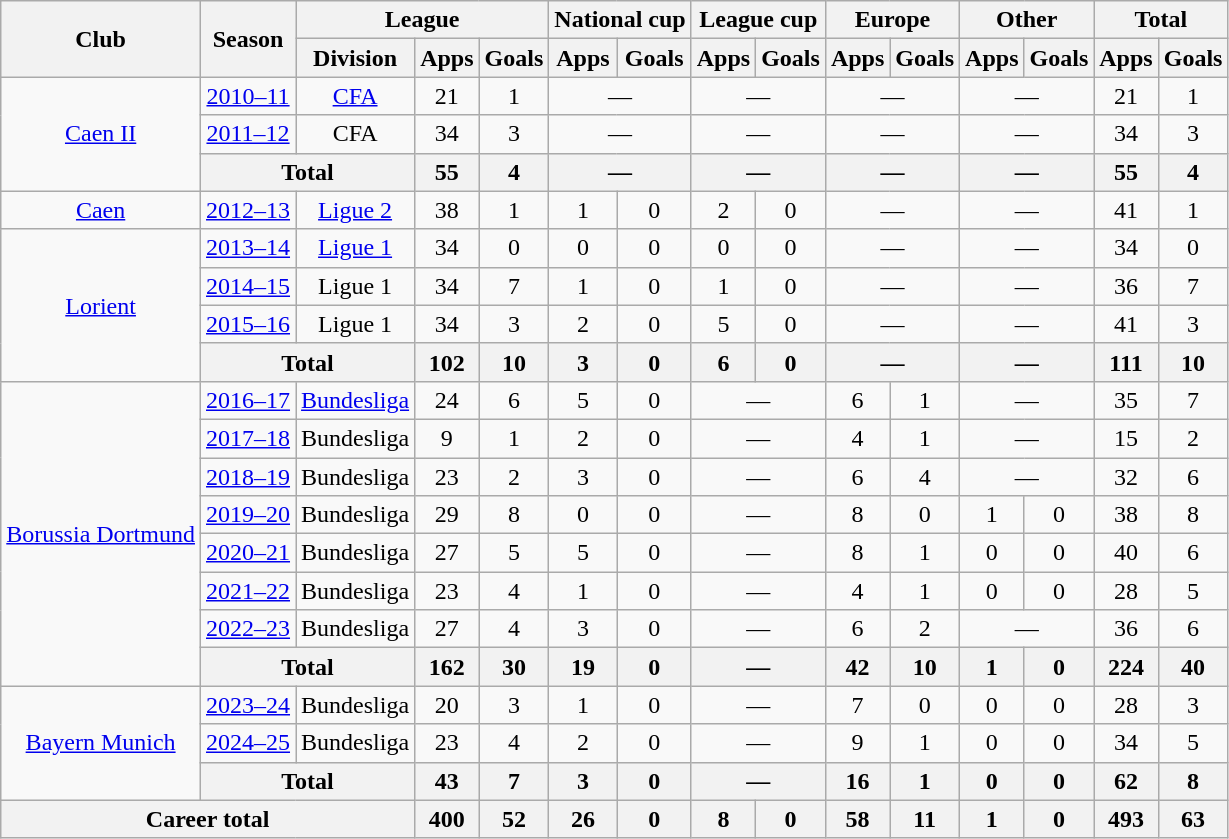<table class="wikitable" style="text-align:center">
<tr>
<th rowspan="2">Club</th>
<th rowspan="2">Season</th>
<th colspan="3">League</th>
<th colspan="2">National cup</th>
<th colspan="2">League cup</th>
<th colspan="2">Europe</th>
<th colspan="2">Other</th>
<th colspan="2">Total</th>
</tr>
<tr>
<th>Division</th>
<th>Apps</th>
<th>Goals</th>
<th>Apps</th>
<th>Goals</th>
<th>Apps</th>
<th>Goals</th>
<th>Apps</th>
<th>Goals</th>
<th>Apps</th>
<th>Goals</th>
<th>Apps</th>
<th>Goals</th>
</tr>
<tr>
<td rowspan="3"><a href='#'>Caen II</a></td>
<td><a href='#'>2010–11</a></td>
<td><a href='#'>CFA</a></td>
<td>21</td>
<td>1</td>
<td colspan="2">—</td>
<td colspan="2">—</td>
<td colspan="2">—</td>
<td colspan="2">—</td>
<td>21</td>
<td>1</td>
</tr>
<tr>
<td><a href='#'>2011–12</a></td>
<td>CFA</td>
<td>34</td>
<td>3</td>
<td colspan="2">—</td>
<td colspan="2">—</td>
<td colspan="2">—</td>
<td colspan="2">—</td>
<td>34</td>
<td>3</td>
</tr>
<tr>
<th colspan="2">Total</th>
<th>55</th>
<th>4</th>
<th colspan="2">—</th>
<th colspan="2">—</th>
<th colspan="2">—</th>
<th colspan="2">—</th>
<th>55</th>
<th>4</th>
</tr>
<tr>
<td><a href='#'>Caen</a></td>
<td><a href='#'>2012–13</a></td>
<td><a href='#'>Ligue 2</a></td>
<td>38</td>
<td>1</td>
<td>1</td>
<td>0</td>
<td>2</td>
<td>0</td>
<td colspan="2">—</td>
<td colspan="2">—</td>
<td>41</td>
<td>1</td>
</tr>
<tr>
<td rowspan="4"><a href='#'>Lorient</a></td>
<td><a href='#'>2013–14</a></td>
<td><a href='#'>Ligue 1</a></td>
<td>34</td>
<td>0</td>
<td>0</td>
<td>0</td>
<td>0</td>
<td>0</td>
<td colspan="2">—</td>
<td colspan="2">—</td>
<td>34</td>
<td>0</td>
</tr>
<tr>
<td><a href='#'>2014–15</a></td>
<td>Ligue 1</td>
<td>34</td>
<td>7</td>
<td>1</td>
<td>0</td>
<td>1</td>
<td>0</td>
<td colspan="2">—</td>
<td colspan="2">—</td>
<td>36</td>
<td>7</td>
</tr>
<tr>
<td><a href='#'>2015–16</a></td>
<td>Ligue 1</td>
<td>34</td>
<td>3</td>
<td>2</td>
<td>0</td>
<td>5</td>
<td>0</td>
<td colspan="2">—</td>
<td colspan="2">—</td>
<td>41</td>
<td>3</td>
</tr>
<tr>
<th colspan="2">Total</th>
<th>102</th>
<th>10</th>
<th>3</th>
<th>0</th>
<th>6</th>
<th>0</th>
<th colspan="2">—</th>
<th colspan="2">—</th>
<th>111</th>
<th>10</th>
</tr>
<tr>
<td rowspan="8"><a href='#'>Borussia Dortmund</a></td>
<td><a href='#'>2016–17</a></td>
<td><a href='#'>Bundesliga</a></td>
<td>24</td>
<td>6</td>
<td>5</td>
<td>0</td>
<td colspan="2">—</td>
<td>6</td>
<td>1</td>
<td colspan="2">—</td>
<td>35</td>
<td>7</td>
</tr>
<tr>
<td><a href='#'>2017–18</a></td>
<td>Bundesliga</td>
<td>9</td>
<td>1</td>
<td>2</td>
<td>0</td>
<td colspan="2">—</td>
<td>4</td>
<td>1</td>
<td colspan="2">—</td>
<td>15</td>
<td>2</td>
</tr>
<tr>
<td><a href='#'>2018–19</a></td>
<td>Bundesliga</td>
<td>23</td>
<td>2</td>
<td>3</td>
<td>0</td>
<td colspan="2">—</td>
<td>6</td>
<td>4</td>
<td colspan="2">—</td>
<td>32</td>
<td>6</td>
</tr>
<tr>
<td><a href='#'>2019–20</a></td>
<td>Bundesliga</td>
<td>29</td>
<td>8</td>
<td>0</td>
<td>0</td>
<td colspan="2">—</td>
<td>8</td>
<td>0</td>
<td>1</td>
<td>0</td>
<td>38</td>
<td>8</td>
</tr>
<tr>
<td><a href='#'>2020–21</a></td>
<td>Bundesliga</td>
<td>27</td>
<td>5</td>
<td>5</td>
<td>0</td>
<td colspan="2">—</td>
<td>8</td>
<td>1</td>
<td>0</td>
<td>0</td>
<td>40</td>
<td>6</td>
</tr>
<tr>
<td><a href='#'>2021–22</a></td>
<td>Bundesliga</td>
<td>23</td>
<td>4</td>
<td>1</td>
<td>0</td>
<td colspan="2">—</td>
<td>4</td>
<td>1</td>
<td>0</td>
<td>0</td>
<td>28</td>
<td>5</td>
</tr>
<tr>
<td><a href='#'>2022–23</a></td>
<td>Bundesliga</td>
<td>27</td>
<td>4</td>
<td>3</td>
<td>0</td>
<td colspan="2">—</td>
<td>6</td>
<td>2</td>
<td colspan="2">—</td>
<td>36</td>
<td>6</td>
</tr>
<tr>
<th colspan="2">Total</th>
<th>162</th>
<th>30</th>
<th>19</th>
<th>0</th>
<th colspan="2">—</th>
<th>42</th>
<th>10</th>
<th>1</th>
<th>0</th>
<th>224</th>
<th>40</th>
</tr>
<tr>
<td rowspan="3"><a href='#'>Bayern Munich</a></td>
<td><a href='#'>2023–24</a></td>
<td>Bundesliga</td>
<td>20</td>
<td>3</td>
<td>1</td>
<td>0</td>
<td colspan="2">—</td>
<td>7</td>
<td>0</td>
<td>0</td>
<td>0</td>
<td>28</td>
<td>3</td>
</tr>
<tr>
<td><a href='#'>2024–25</a></td>
<td>Bundesliga</td>
<td>23</td>
<td>4</td>
<td>2</td>
<td>0</td>
<td colspan="2">—</td>
<td>9</td>
<td>1</td>
<td>0</td>
<td>0</td>
<td>34</td>
<td>5</td>
</tr>
<tr>
<th colspan="2">Total</th>
<th>43</th>
<th>7</th>
<th>3</th>
<th>0</th>
<th colspan="2">—</th>
<th>16</th>
<th>1</th>
<th>0</th>
<th>0</th>
<th>62</th>
<th>8</th>
</tr>
<tr>
<th colspan="3">Career total</th>
<th>400</th>
<th>52</th>
<th>26</th>
<th>0</th>
<th>8</th>
<th>0</th>
<th>58</th>
<th>11</th>
<th>1</th>
<th>0</th>
<th>493</th>
<th>63</th>
</tr>
</table>
